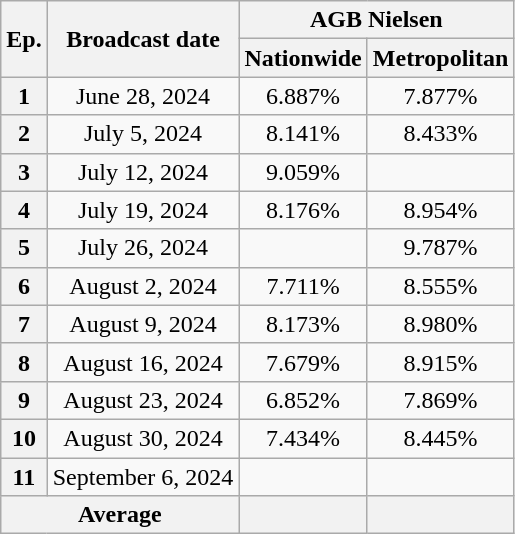<table class="wikitable" style="text-align:center">
<tr>
<th rowspan="2">Ep.</th>
<th rowspan="2">Broadcast date</th>
<th colspan="2">AGB Nielsen</th>
</tr>
<tr>
<th>Nationwide</th>
<th>Metropolitan</th>
</tr>
<tr>
<th>1</th>
<td>June 28, 2024</td>
<td>6.887% </td>
<td>7.877% </td>
</tr>
<tr>
<th>2</th>
<td>July 5, 2024</td>
<td>8.141% </td>
<td>8.433% </td>
</tr>
<tr>
<th>3</th>
<td>July 12, 2024</td>
<td>9.059% </td>
<td><strong></strong> </td>
</tr>
<tr>
<th>4</th>
<td>July 19, 2024</td>
<td>8.176% </td>
<td>8.954% </td>
</tr>
<tr>
<th>5</th>
<td>July 26, 2024</td>
<td><strong></strong> </td>
<td>9.787% </td>
</tr>
<tr>
<th>6</th>
<td>August 2, 2024</td>
<td>7.711% </td>
<td>8.555% </td>
</tr>
<tr>
<th>7</th>
<td>August 9, 2024</td>
<td>8.173% </td>
<td>8.980% </td>
</tr>
<tr>
<th>8</th>
<td>August 16, 2024</td>
<td>7.679% </td>
<td>8.915% </td>
</tr>
<tr>
<th>9</th>
<td>August 23, 2024</td>
<td>6.852% </td>
<td>7.869% </td>
</tr>
<tr>
<th>10</th>
<td>August 30, 2024</td>
<td>7.434% </td>
<td>8.445% </td>
</tr>
<tr>
<th>11</th>
<td>September 6, 2024</td>
<td><strong></strong> </td>
<td><strong></strong> </td>
</tr>
<tr>
<th colspan="2">Average</th>
<th></th>
<th></th>
</tr>
</table>
